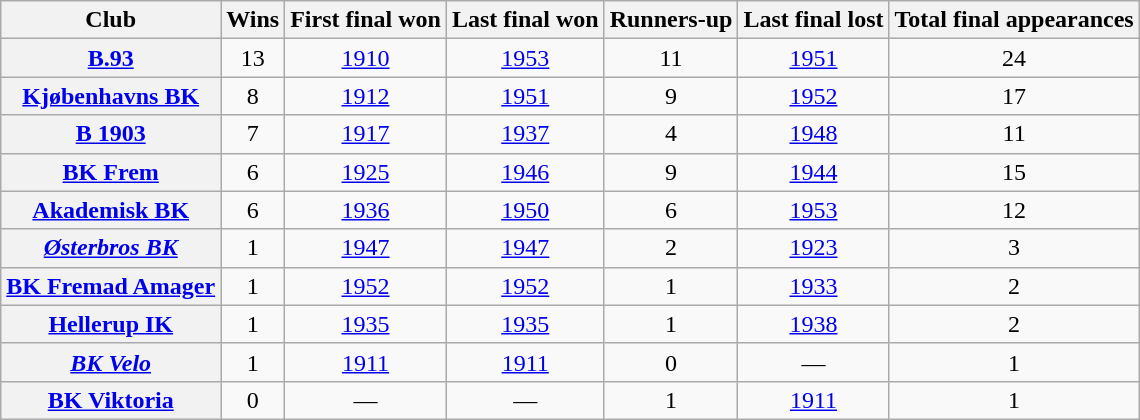<table class="wikitable sortable plainrowheaders" style="text-align:center">
<tr>
<th scope="col">Club</th>
<th scope="col">Wins</th>
<th scope="col">First final won</th>
<th scope="col">Last final won</th>
<th scope="col">Runners-up</th>
<th scope="col">Last final lost</th>
<th>Total final appearances</th>
</tr>
<tr>
<th scope="row"><a href='#'>B.93</a></th>
<td>13</td>
<td><a href='#'>1910</a></td>
<td><a href='#'>1953</a></td>
<td>11</td>
<td><a href='#'>1951</a></td>
<td>24</td>
</tr>
<tr>
<th scope="row"><a href='#'>Kjøbenhavns BK</a></th>
<td>8</td>
<td><a href='#'>1912</a></td>
<td><a href='#'>1951</a></td>
<td>9</td>
<td><a href='#'>1952</a></td>
<td>17</td>
</tr>
<tr>
<th scope="row"><a href='#'>B 1903</a></th>
<td>7</td>
<td><a href='#'>1917</a></td>
<td><a href='#'>1937</a></td>
<td>4</td>
<td><a href='#'>1948</a></td>
<td>11</td>
</tr>
<tr>
<th scope="row"><a href='#'>BK Frem</a></th>
<td>6</td>
<td><a href='#'>1925</a></td>
<td><a href='#'>1946</a></td>
<td>9</td>
<td><a href='#'>1944</a></td>
<td>15</td>
</tr>
<tr>
<th scope="row"><a href='#'>Akademisk BK</a></th>
<td>6</td>
<td><a href='#'>1936</a></td>
<td><a href='#'>1950</a></td>
<td>6</td>
<td><a href='#'>1953</a></td>
<td>12</td>
</tr>
<tr>
<th scope="row"><em><a href='#'>Østerbros BK</a></em></th>
<td>1</td>
<td><a href='#'>1947</a></td>
<td><a href='#'>1947</a></td>
<td>2</td>
<td><a href='#'>1923</a></td>
<td>3</td>
</tr>
<tr>
<th scope="row"><a href='#'>BK Fremad Amager</a></th>
<td>1</td>
<td><a href='#'>1952</a></td>
<td><a href='#'>1952</a></td>
<td>1</td>
<td><a href='#'>1933</a></td>
<td>2</td>
</tr>
<tr>
<th scope="row"><a href='#'>Hellerup IK</a></th>
<td>1</td>
<td><a href='#'>1935</a></td>
<td><a href='#'>1935</a></td>
<td>1</td>
<td><a href='#'>1938</a></td>
<td>2</td>
</tr>
<tr>
<th scope="row"><em><a href='#'>BK Velo</a></em></th>
<td>1</td>
<td><a href='#'>1911</a></td>
<td><a href='#'>1911</a></td>
<td>0</td>
<td>—</td>
<td>1</td>
</tr>
<tr>
<th scope="row"><a href='#'>BK Viktoria</a></th>
<td>0</td>
<td>—</td>
<td>—</td>
<td>1</td>
<td><a href='#'>1911</a></td>
<td>1</td>
</tr>
</table>
